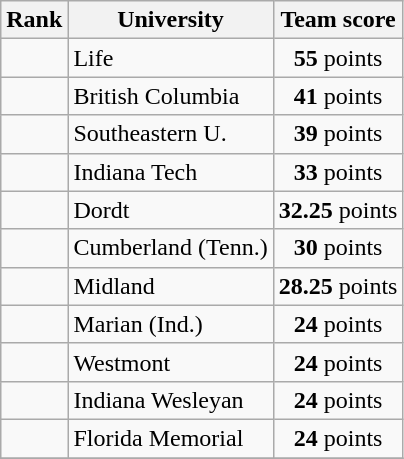<table class="wikitable sortable" style=" text-align:center">
<tr>
<th>Rank</th>
<th>University</th>
<th>Team score</th>
</tr>
<tr>
<td></td>
<td align=left>Life</td>
<td><strong>55</strong> points</td>
</tr>
<tr>
<td></td>
<td align=left>British Columbia</td>
<td><strong>41</strong> points</td>
</tr>
<tr>
<td></td>
<td align=left>Southeastern U.</td>
<td><strong>39</strong> points</td>
</tr>
<tr>
<td></td>
<td align=left>Indiana Tech</td>
<td><strong>33</strong> points</td>
</tr>
<tr>
<td></td>
<td align=left>Dordt</td>
<td><strong>32.25</strong> points</td>
</tr>
<tr>
<td></td>
<td align=left>Cumberland (Tenn.)</td>
<td><strong>30</strong> points</td>
</tr>
<tr>
<td></td>
<td align="left">Midland</td>
<td><strong>28.25</strong> points</td>
</tr>
<tr>
<td></td>
<td align=left>Marian (Ind.)</td>
<td><strong>24</strong> points</td>
</tr>
<tr>
<td></td>
<td align=left>Westmont</td>
<td><strong>24</strong> points</td>
</tr>
<tr>
<td></td>
<td align="left">Indiana Wesleyan</td>
<td><strong>24</strong> points</td>
</tr>
<tr>
<td></td>
<td align="left">Florida Memorial</td>
<td><strong>24</strong> points</td>
</tr>
<tr>
</tr>
</table>
